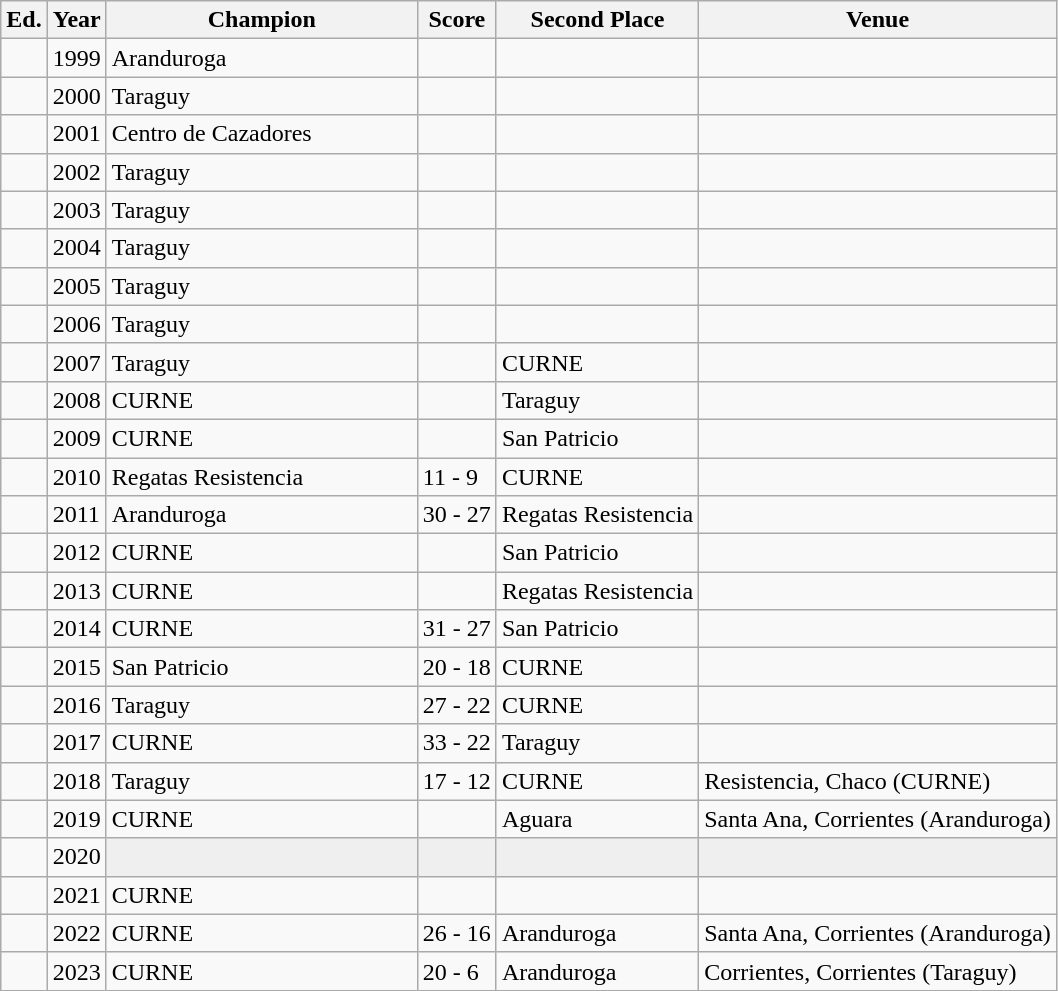<table class="wikitable sortable" style="text-align:left" width=" ">
<tr>
<th width= px>Ed.</th>
<th width= px>Year</th>
<th width=200px>Champion</th>
<th width= px>Score</th>
<th width= px>Second Place</th>
<th width= px>Venue</th>
</tr>
<tr>
<td></td>
<td>1999</td>
<td>Aranduroga </td>
<td></td>
<td></td>
<td></td>
</tr>
<tr>
<td></td>
<td>2000</td>
<td>Taraguy </td>
<td></td>
<td></td>
<td></td>
</tr>
<tr>
<td></td>
<td>2001</td>
<td>Centro de Cazadores </td>
<td></td>
<td></td>
<td></td>
</tr>
<tr>
<td></td>
<td>2002</td>
<td>Taraguy </td>
<td></td>
<td></td>
<td></td>
</tr>
<tr>
<td></td>
<td>2003</td>
<td>Taraguy </td>
<td></td>
<td></td>
<td></td>
</tr>
<tr>
<td></td>
<td>2004</td>
<td>Taraguy </td>
<td></td>
<td></td>
<td></td>
</tr>
<tr>
<td></td>
<td>2005</td>
<td>Taraguy </td>
<td></td>
<td></td>
<td></td>
</tr>
<tr>
<td></td>
<td>2006</td>
<td>Taraguy </td>
<td></td>
<td></td>
<td></td>
</tr>
<tr>
<td></td>
<td>2007</td>
<td>Taraguy </td>
<td></td>
<td>CURNE</td>
<td></td>
</tr>
<tr>
<td></td>
<td>2008</td>
<td>CURNE</td>
<td></td>
<td>Taraguy</td>
<td></td>
</tr>
<tr>
<td></td>
<td>2009</td>
<td>CURNE </td>
<td></td>
<td>San Patricio</td>
<td></td>
</tr>
<tr>
<td></td>
<td>2010</td>
<td>Regatas Resistencia </td>
<td>11 - 9</td>
<td>CURNE</td>
<td></td>
</tr>
<tr>
<td></td>
<td>2011</td>
<td>Aranduroga </td>
<td>30 - 27</td>
<td>Regatas Resistencia</td>
<td></td>
</tr>
<tr>
<td></td>
<td>2012</td>
<td>CURNE </td>
<td></td>
<td>San Patricio</td>
<td></td>
</tr>
<tr>
<td></td>
<td>2013</td>
<td>CURNE </td>
<td></td>
<td>Regatas Resistencia</td>
<td></td>
</tr>
<tr>
<td></td>
<td>2014</td>
<td>CURNE </td>
<td>31 - 27</td>
<td>San Patricio</td>
<td></td>
</tr>
<tr>
<td></td>
<td>2015</td>
<td>San Patricio </td>
<td>20 - 18</td>
<td>CURNE</td>
<td></td>
</tr>
<tr>
<td></td>
<td>2016</td>
<td>Taraguy </td>
<td>27 - 22</td>
<td>CURNE</td>
<td></td>
</tr>
<tr>
<td></td>
<td>2017</td>
<td>CURNE </td>
<td>33 - 22</td>
<td>Taraguy</td>
<td></td>
</tr>
<tr>
<td></td>
<td>2018</td>
<td>Taraguy </td>
<td>17 - 12</td>
<td>CURNE</td>
<td>Resistencia, Chaco (CURNE)</td>
</tr>
<tr>
<td></td>
<td>2019</td>
<td>CURNE </td>
<td></td>
<td>Aguara</td>
<td>Santa Ana, Corrientes (Aranduroga)</td>
</tr>
<tr>
<td></td>
<td>2020</td>
<td bgcolor=#efefef></td>
<td bgcolor=#efefef></td>
<td bgcolor=#efefef></td>
<td bgcolor=#efefef></td>
</tr>
<tr>
<td></td>
<td>2021</td>
<td>CURNE </td>
<td></td>
<td></td>
<td></td>
</tr>
<tr>
<td></td>
<td>2022</td>
<td>CURNE </td>
<td>26 - 16</td>
<td>Aranduroga</td>
<td>Santa Ana, Corrientes (Aranduroga)</td>
</tr>
<tr>
<td></td>
<td>2023</td>
<td>CURNE </td>
<td>20 - 6</td>
<td>Aranduroga</td>
<td>Corrientes, Corrientes (Taraguy)</td>
</tr>
</table>
